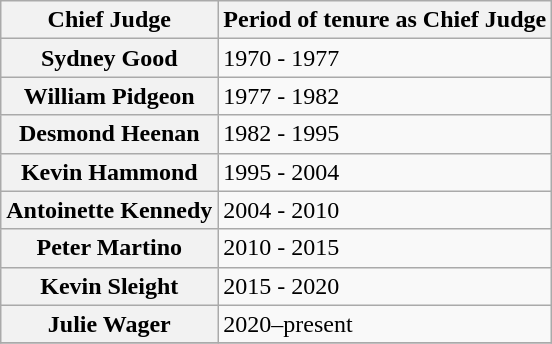<table class="wikitable plainrowheaders sortable">
<tr>
<th scope="col">Chief Judge</th>
<th scope="col">Period of tenure as Chief Judge</th>
</tr>
<tr>
<th scope="row">Sydney Good</th>
<td>1970 - 1977</td>
</tr>
<tr>
<th scope="row">William Pidgeon</th>
<td>1977 - 1982</td>
</tr>
<tr>
<th scope="row">Desmond Heenan</th>
<td>1982 - 1995</td>
</tr>
<tr>
<th scope="row">Kevin Hammond</th>
<td>1995 - 2004</td>
</tr>
<tr>
<th scope="row">Antoinette Kennedy</th>
<td>2004 - 2010</td>
</tr>
<tr>
<th scope="row">Peter Martino</th>
<td>2010 - 2015</td>
</tr>
<tr>
<th scope="row">Kevin Sleight</th>
<td>2015 - 2020</td>
</tr>
<tr>
<th scope="row">Julie Wager</th>
<td>2020–present</td>
</tr>
<tr>
</tr>
</table>
